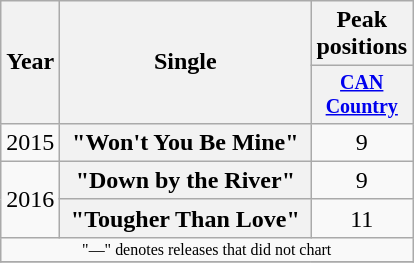<table class="wikitable plainrowheaders" style="text-align:center;">
<tr>
<th rowspan="2" style="width:1em;">Year</th>
<th rowspan="2" style="width:10em;">Single</th>
<th>Peak positions</th>
</tr>
<tr style="font-size:smaller;">
<th width="45"><a href='#'>CAN Country</a><br></th>
</tr>
<tr>
<td>2015</td>
<th scope="row">"Won't You Be Mine"</th>
<td>9</td>
</tr>
<tr>
<td rowspan="2">2016</td>
<th scope="row">"Down by the River"</th>
<td>9</td>
</tr>
<tr>
<th scope="row">"Tougher Than Love"</th>
<td>11</td>
</tr>
<tr>
<td colspan="5" style="font-size:8pt">"—" denotes releases that did not chart</td>
</tr>
<tr>
</tr>
</table>
